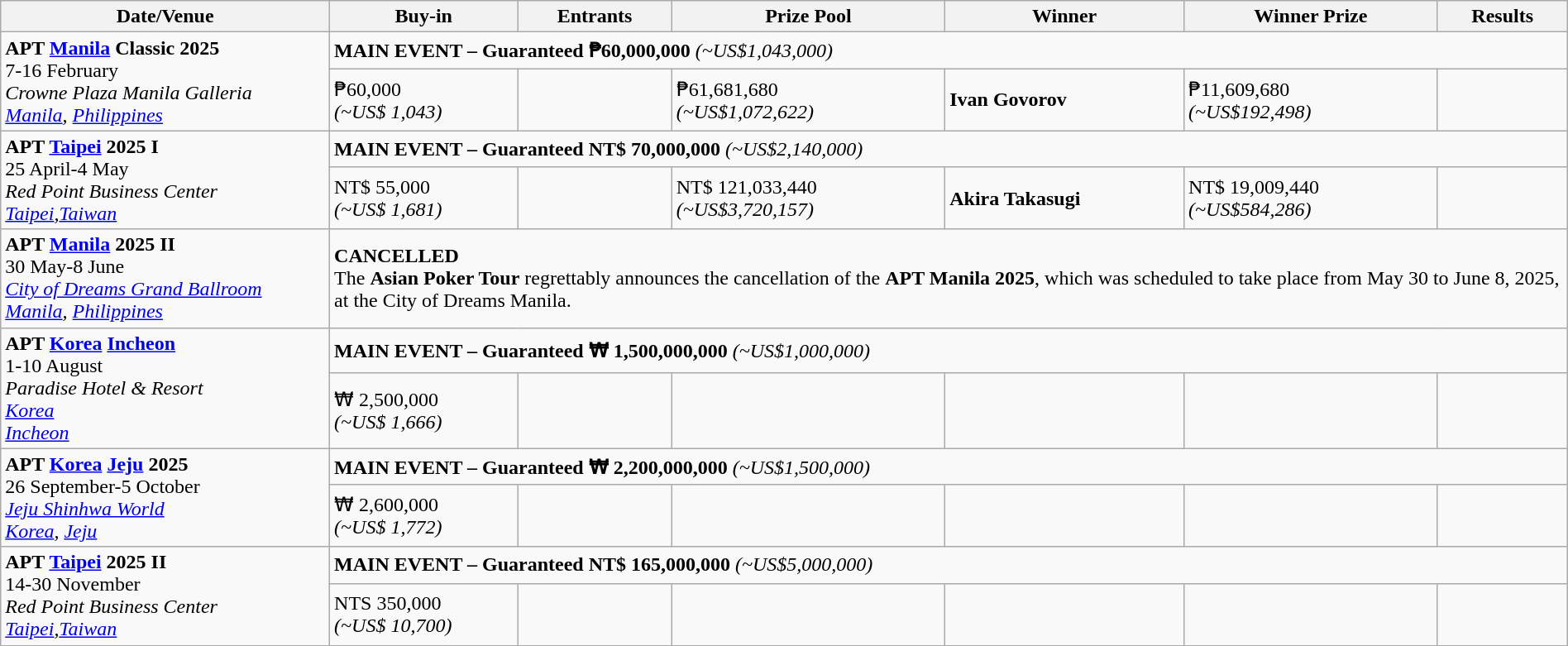<table class="wikitable" width="100%">
<tr>
<th width="21%">Date/Venue</th>
<th width="12%">Buy-in</th>
<th !width="11%">Entrants</th>
<th !width="14%">Prize Pool</th>
<th !width="18%">Winner</th>
<th !width="14%">Winner Prize</th>
<th !width="11%">Results</th>
</tr>
<tr>
<td rowspan="2"> <strong>APT <a href='#'>Manila</a> Classic 2025</strong><br>7-16 February<br><em>Crowne Plaza Manila Galleria</em><br><em><a href='#'>Manila</a>, <a href='#'>Philippines</a></em></td>
<td colspan="6"><strong>MAIN EVENT – Guaranteed ₱60,000,000</strong> <em>(~US$1,043,000)</em></td>
</tr>
<tr>
<td>₱60,000<br><em>(~US$ 1,043)</em></td>
<td></td>
<td>₱61,681,680<br><em>(~US$1,072,622)</em></td>
<td> <strong>Ivan Govorov</strong></td>
<td>₱11,609,680<br><em>(~US$192,498)</em></td>
<td></td>
</tr>
<tr>
<td rowspan="2"> <strong>APT <a href='#'>Taipei</a> 2025 I</strong><br>25 April-4 May<br><em>Red Point Business Center</em><br><em><a href='#'>Taipei</a>,<a href='#'>Taiwan</a></em></td>
<td colspan="6"><strong>MAIN EVENT – Guaranteed NT$ 70,000,000</strong> <em>(~US$2,140,000)</em></td>
</tr>
<tr>
<td>NT$ 55,000<br><em>(~US$ 1,681)</em></td>
<td></td>
<td>NT$ 121,033,440<br><em>(~US$3,720,157)</em></td>
<td> <strong>Akira Takasugi</strong></td>
<td>NT$ 19,009,440<br><em>(~US$584,286)</em></td>
<td></td>
</tr>
<tr>
<td> <strong>APT <a href='#'>Manila</a> 2025 II</strong><br>30 May-8 June<br><em><a href='#'>City of Dreams Grand Ballroom</a></em><br><em><a href='#'>Manila</a>, <a href='#'>Philippines</a></em></td>
<td colspan="6"><strong>CANCELLED</strong><br>The <strong>Asian Poker Tour</strong> regrettably announces the cancellation of the <strong>APT Manila 2025</strong>, which was scheduled to take place from May 30 to June 8, 2025, at the City of Dreams Manila.</td>
</tr>
<tr>
<td rowspan="2"> <strong>APT <a href='#'>Korea</a> <a href='#'>Incheon</a></strong><br>1-10 August<br><em>Paradise Hotel & Resort<br><a href='#'>Korea</a><br><a href='#'>Incheon</a></em></td>
<td colspan="6"><strong>MAIN EVENT – Guaranteed ₩ 1,500,000,000</strong> <em>(~US$1,000,000)</em></td>
</tr>
<tr>
<td>₩ 2,500,000<br><em>(~US$ 1,666)</em></td>
<td></td>
<td></td>
<td></td>
<td></td>
<td></td>
</tr>
<tr>
<td rowspan="2"> <strong>APT <a href='#'>Korea</a> <a href='#'>Jeju</a> 2025</strong><br>26 September-5 October<br><em><a href='#'>Jeju Shinhwa World</a></em><br><em><a href='#'>Korea</a>, <a href='#'>Jeju</a></em></td>
<td colspan="6"><strong>MAIN EVENT – Guaranteed ₩ 2,200,000,000</strong> <em>(~US$1,500,000)</em></td>
</tr>
<tr>
<td>₩ 2,600,000<br><em>(~US$ 1,772)</em></td>
<td></td>
<td></td>
<td></td>
<td></td>
<td></td>
</tr>
<tr>
<td rowspan="2"> <strong>APT <a href='#'>Taipei</a> 2025 II</strong><br>14-30 November<br><em>Red Point Business Center</em><br><em><a href='#'>Taipei</a>,<a href='#'>Taiwan</a></em></td>
<td colspan="6"><strong>MAIN EVENT – Guaranteed NT$ 165,000,000</strong> <em>(~US$5,000,000)</em></td>
</tr>
<tr>
<td>NTS 350,000<br><em>(~US$ 10,700)</em></td>
<td></td>
<td></td>
<td></td>
<td></td>
<td></td>
</tr>
</table>
